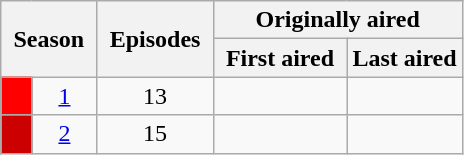<table class="wikitable" style="text-align: center;">
<tr>
<th style="padding: 0 8px;" colspan="2" rowspan="2">Season</th>
<th style="padding: 0 8px;" rowspan="2">Episodes</th>
<th colspan="2">Originally aired</th>
</tr>
<tr>
<th style="padding: 0 8px;">First aired</th>
<th>Last aired</th>
</tr>
<tr>
<td style="background:#ff0000; height:10px;"></td>
<td><a href='#'>1</a></td>
<td>13</td>
<td></td>
<td style="padding: 0 8px;"></td>
</tr>
<tr>
<td style="background:#cc0000; height:10px;"></td>
<td><a href='#'>2</a></td>
<td>15</td>
<td></td>
<td></td>
</tr>
</table>
